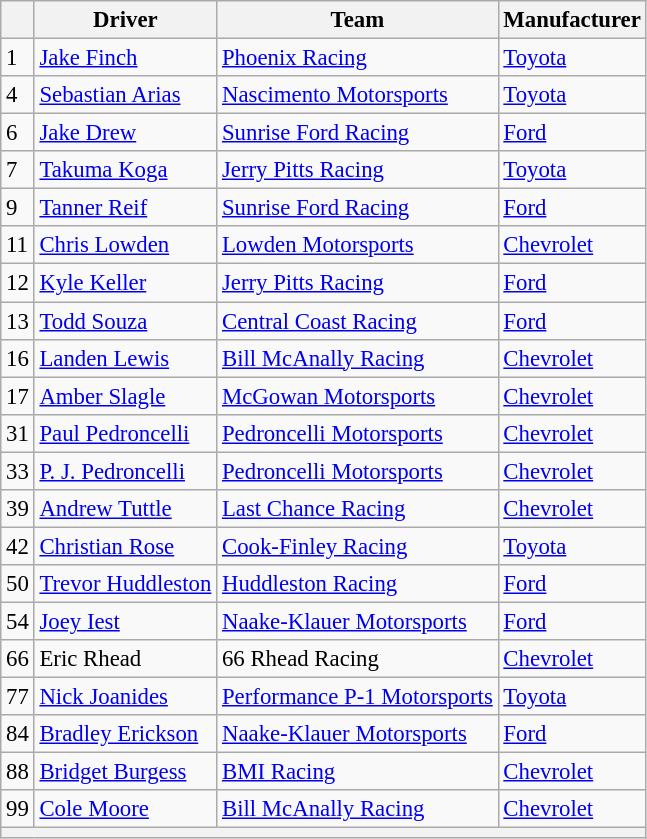<table class="wikitable" style="font-size:95%">
<tr>
<th></th>
<th>Driver</th>
<th>Team</th>
<th>Manufacturer</th>
</tr>
<tr>
<td>1</td>
<td><a href='#'>Jake Finch</a></td>
<td><a href='#'>Phoenix Racing</a></td>
<td><a href='#'>Toyota</a></td>
</tr>
<tr>
<td>4</td>
<td><a href='#'>Sebastian Arias</a></td>
<td><a href='#'>Nascimento Motorsports</a></td>
<td><a href='#'>Toyota</a></td>
</tr>
<tr>
<td>6</td>
<td><a href='#'>Jake Drew</a></td>
<td><a href='#'>Sunrise Ford Racing</a></td>
<td><a href='#'>Ford</a></td>
</tr>
<tr>
<td>7</td>
<td><a href='#'>Takuma Koga</a></td>
<td><a href='#'>Jerry Pitts Racing</a></td>
<td><a href='#'>Toyota</a></td>
</tr>
<tr>
<td>9</td>
<td><a href='#'>Tanner Reif</a></td>
<td><a href='#'>Sunrise Ford Racing</a></td>
<td><a href='#'>Ford</a></td>
</tr>
<tr>
<td>11</td>
<td><a href='#'>Chris Lowden</a></td>
<td><a href='#'>Lowden Motorsports</a></td>
<td><a href='#'>Chevrolet</a></td>
</tr>
<tr>
<td>12</td>
<td><a href='#'>Kyle Keller</a></td>
<td><a href='#'>Jerry Pitts Racing</a></td>
<td><a href='#'>Ford</a></td>
</tr>
<tr>
<td>13</td>
<td><a href='#'>Todd Souza</a></td>
<td><a href='#'>Central Coast Racing</a></td>
<td><a href='#'>Ford</a></td>
</tr>
<tr>
<td>16</td>
<td><a href='#'>Landen Lewis</a></td>
<td><a href='#'>Bill McAnally Racing</a></td>
<td><a href='#'>Chevrolet</a></td>
</tr>
<tr>
<td>17</td>
<td><a href='#'>Amber Slagle</a></td>
<td><a href='#'>McGowan Motorsports</a></td>
<td><a href='#'>Chevrolet</a></td>
</tr>
<tr>
<td>31</td>
<td><a href='#'>Paul Pedroncelli</a></td>
<td><a href='#'>Pedroncelli Motorsports</a></td>
<td><a href='#'>Chevrolet</a></td>
</tr>
<tr>
<td>33</td>
<td><a href='#'>P. J. Pedroncelli</a></td>
<td><a href='#'>Pedroncelli Motorsports</a></td>
<td><a href='#'>Chevrolet</a></td>
</tr>
<tr>
<td>39</td>
<td><a href='#'>Andrew Tuttle</a></td>
<td><a href='#'>Last Chance Racing</a></td>
<td><a href='#'>Chevrolet</a></td>
</tr>
<tr>
<td>42</td>
<td><a href='#'>Christian Rose</a></td>
<td><a href='#'>Cook-Finley Racing</a></td>
<td><a href='#'>Toyota</a></td>
</tr>
<tr>
<td>50</td>
<td><a href='#'>Trevor Huddleston</a></td>
<td><a href='#'>Huddleston Racing</a></td>
<td><a href='#'>Ford</a></td>
</tr>
<tr>
<td>54</td>
<td><a href='#'>Joey Iest</a></td>
<td><a href='#'>Naake-Klauer Motorsports</a></td>
<td><a href='#'>Ford</a></td>
</tr>
<tr>
<td>66</td>
<td>Eric Rhead</td>
<td>66 Rhead Racing</td>
<td><a href='#'>Chevrolet</a></td>
</tr>
<tr>
<td>77</td>
<td><a href='#'>Nick Joanides</a></td>
<td><a href='#'>Performance P-1 Motorsports</a></td>
<td><a href='#'>Toyota</a></td>
</tr>
<tr>
<td>84</td>
<td><a href='#'>Bradley Erickson</a></td>
<td><a href='#'>Naake-Klauer Motorsports</a></td>
<td><a href='#'>Ford</a></td>
</tr>
<tr>
<td>88</td>
<td><a href='#'>Bridget Burgess</a></td>
<td><a href='#'>BMI Racing</a></td>
<td><a href='#'>Chevrolet</a></td>
</tr>
<tr>
<td>99</td>
<td><a href='#'>Cole Moore</a></td>
<td><a href='#'>Bill McAnally Racing</a></td>
<td><a href='#'>Chevrolet</a></td>
</tr>
<tr>
<th colspan="7"></th>
</tr>
</table>
